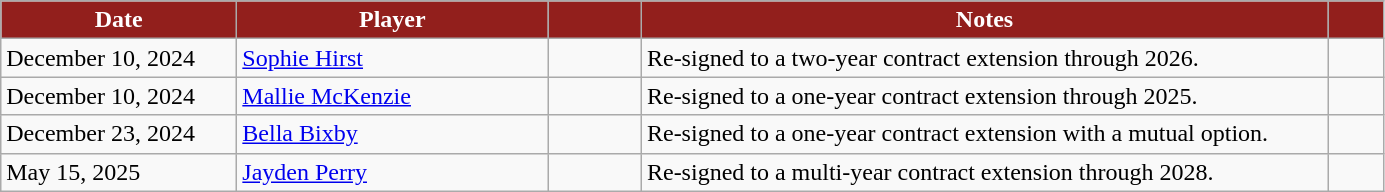<table class="wikitable sortable" style="text-align:left;">
<tr>
<th style="background:#921f1c; color:#fff; width:150px;" data-sort-type="date">Date</th>
<th style="background:#921f1c; color:#fff; width:200px;">Player</th>
<th style="background:#921f1c; color:#fff; width:55px;"></th>
<th style="background:#921f1c; color:#fff; width:450px;">Notes</th>
<th style="background:#921f1c; color:#fff; width:30px;"></th>
</tr>
<tr>
<td>December 10, 2024</td>
<td> <a href='#'>Sophie Hirst</a></td>
<td align="center"></td>
<td>Re-signed to a two-year contract extension through 2026.</td>
<td></td>
</tr>
<tr>
<td>December 10, 2024</td>
<td> <a href='#'>Mallie McKenzie</a></td>
<td align="center"></td>
<td>Re-signed to a one-year contract extension through 2025.</td>
<td></td>
</tr>
<tr>
<td>December 23, 2024</td>
<td> <a href='#'>Bella Bixby</a></td>
<td align="center"></td>
<td>Re-signed to a one-year contract extension with a mutual option.</td>
<td></td>
</tr>
<tr>
<td>May 15, 2025</td>
<td> <a href='#'>Jayden Perry</a></td>
<td align="center"></td>
<td>Re-signed to a multi-year contract extension through 2028.</td>
<td></td>
</tr>
</table>
